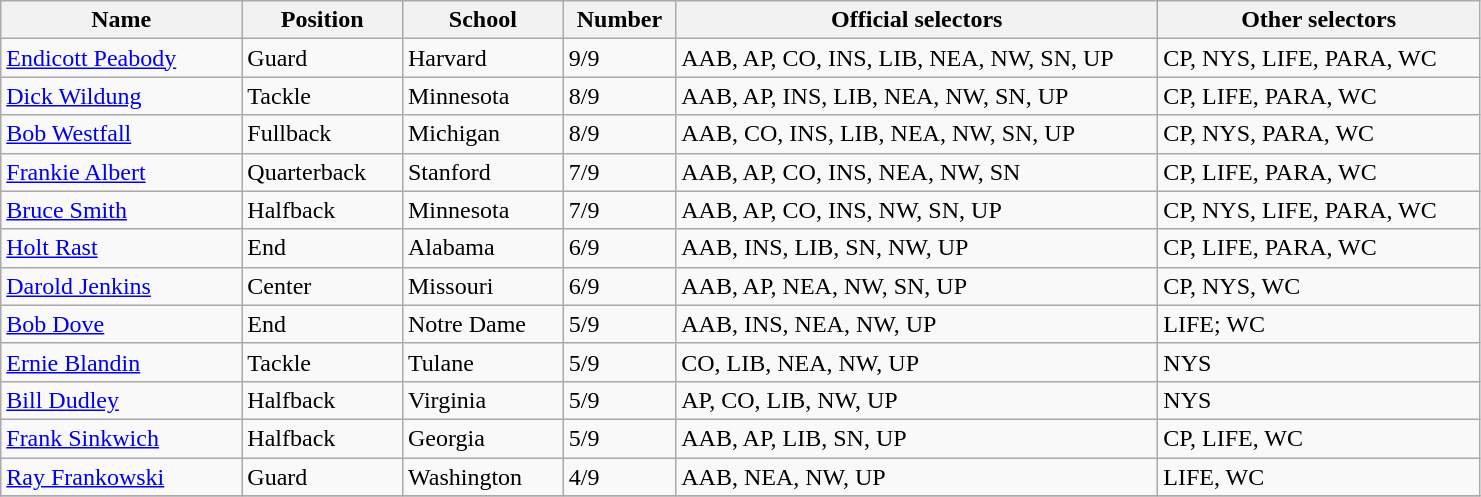<table class="wikitable sortable">
<tr>
<th bgcolor="#DDDDFF" width="15%">Name</th>
<th bgcolor="#DDDDFF" width="10%">Position</th>
<th bgcolor="#DDDDFF" width="10%">School</th>
<th bgcolor="#DDDDFF" width="7%">Number</th>
<th bgcolor="#DDDDFF" width="30%">Official selectors</th>
<th bgcolor="#DDDDFF" width="20%">Other selectors</th>
</tr>
<tr align="left">
<td><a href='#'>Endicott Peabody</a></td>
<td>Guard</td>
<td>Harvard</td>
<td>9/9</td>
<td>AAB, AP, CO, INS, LIB, NEA, NW, SN, UP</td>
<td>CP, NYS, LIFE, PARA, WC</td>
</tr>
<tr align="left">
<td><a href='#'>Dick Wildung</a></td>
<td>Tackle</td>
<td>Minnesota</td>
<td>8/9</td>
<td>AAB, AP, INS, LIB, NEA, NW, SN, UP</td>
<td>CP, LIFE, PARA, WC</td>
</tr>
<tr align="left">
<td><a href='#'>Bob Westfall</a></td>
<td>Fullback</td>
<td>Michigan</td>
<td>8/9</td>
<td>AAB, CO, INS, LIB, NEA, NW, SN, UP</td>
<td>CP, NYS, PARA, WC</td>
</tr>
<tr align="left">
<td><a href='#'>Frankie Albert</a></td>
<td>Quarterback</td>
<td>Stanford</td>
<td>7/9</td>
<td>AAB, AP, CO, INS, NEA, NW, SN</td>
<td>CP, LIFE, PARA, WC</td>
</tr>
<tr align="left">
<td><a href='#'>Bruce Smith</a></td>
<td>Halfback</td>
<td>Minnesota</td>
<td>7/9</td>
<td>AAB, AP, CO, INS, NW, SN, UP</td>
<td>CP, NYS, LIFE, PARA, WC</td>
</tr>
<tr align="left">
<td><a href='#'>Holt Rast</a></td>
<td>End</td>
<td>Alabama</td>
<td>6/9</td>
<td>AAB, INS, LIB, SN, NW, UP</td>
<td>CP, LIFE, PARA, WC</td>
</tr>
<tr align="left">
<td><a href='#'>Darold Jenkins</a></td>
<td>Center</td>
<td>Missouri</td>
<td>6/9</td>
<td>AAB, AP, NEA, NW, SN, UP</td>
<td>CP, NYS, WC</td>
</tr>
<tr align="left">
<td><a href='#'>Bob Dove</a></td>
<td>End</td>
<td>Notre Dame</td>
<td>5/9</td>
<td>AAB, INS, NEA, NW, UP</td>
<td>LIFE; WC</td>
</tr>
<tr align="left">
<td><a href='#'>Ernie Blandin</a></td>
<td>Tackle</td>
<td>Tulane</td>
<td>5/9</td>
<td>CO, LIB, NEA, NW, UP</td>
<td>NYS</td>
</tr>
<tr align="left">
<td><a href='#'>Bill Dudley</a></td>
<td>Halfback</td>
<td>Virginia</td>
<td>5/9</td>
<td>AP, CO, LIB, NW, UP</td>
<td>NYS</td>
</tr>
<tr align="left">
<td><a href='#'>Frank Sinkwich</a></td>
<td>Halfback</td>
<td>Georgia</td>
<td>5/9</td>
<td>AAB, AP, LIB, SN, UP</td>
<td>CP, LIFE, WC</td>
</tr>
<tr align="left">
<td><a href='#'>Ray Frankowski</a></td>
<td>Guard</td>
<td>Washington</td>
<td>4/9</td>
<td>AAB, NEA, NW, UP</td>
<td>LIFE, WC</td>
</tr>
<tr align="left">
</tr>
</table>
